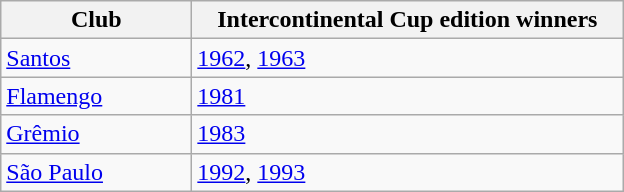<table class=wikitable>
<tr>
<th width=120>Club</th>
<th width=280>Intercontinental Cup edition winners</th>
</tr>
<tr>
<td><a href='#'>Santos</a></td>
<td><a href='#'>1962</a>, <a href='#'>1963</a></td>
</tr>
<tr>
<td><a href='#'>Flamengo</a></td>
<td><a href='#'>1981</a></td>
</tr>
<tr>
<td><a href='#'>Grêmio</a></td>
<td><a href='#'>1983</a></td>
</tr>
<tr>
<td><a href='#'>São Paulo</a></td>
<td><a href='#'>1992</a>, <a href='#'>1993</a></td>
</tr>
</table>
